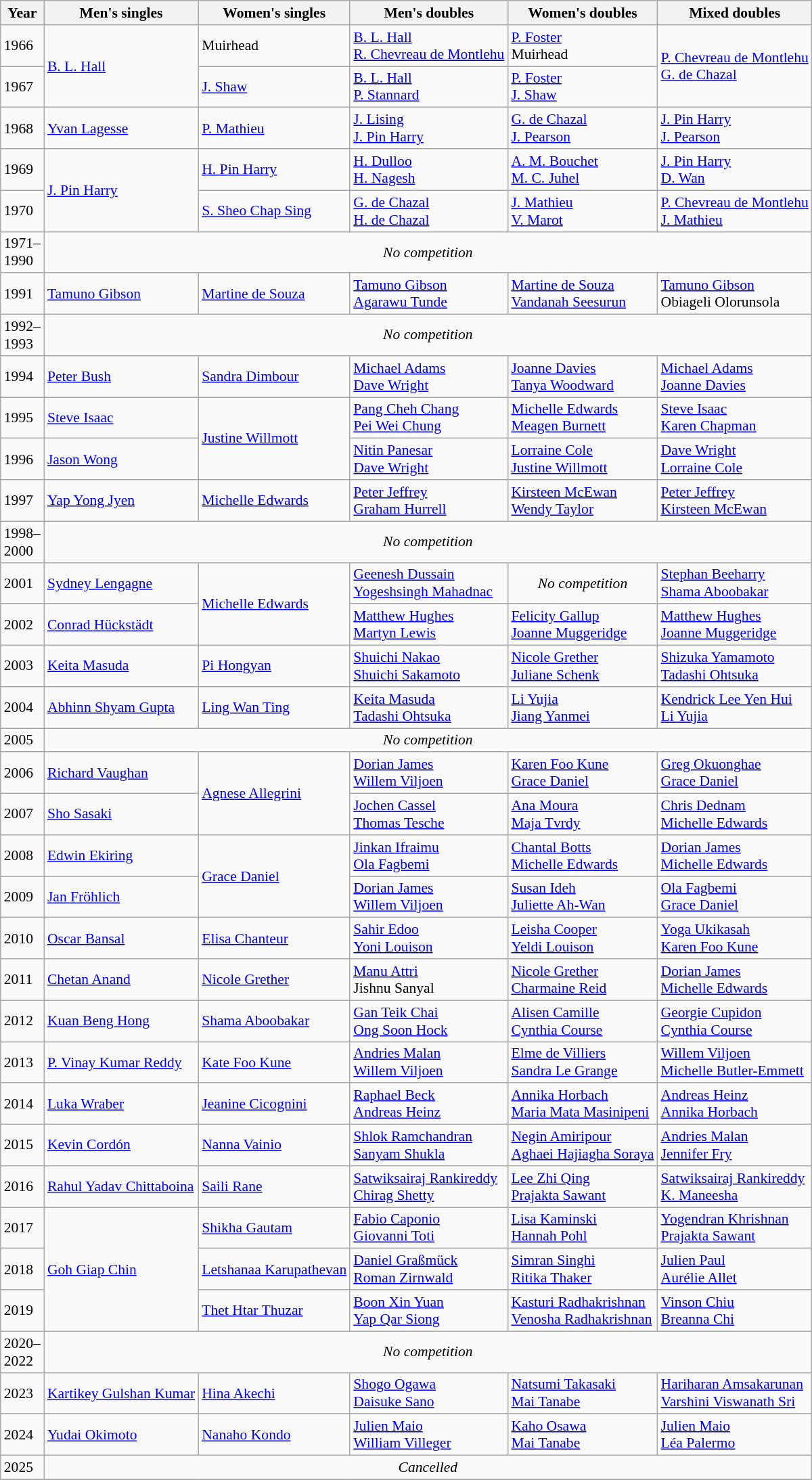<table class=wikitable style="font-size:90%;">
<tr>
<th>Year</th>
<th>Men's singles</th>
<th>Women's singles</th>
<th>Men's doubles</th>
<th>Women's doubles</th>
<th>Mixed doubles</th>
</tr>
<tr>
<td>1966</td>
<td rowspan="2"> <a href='#'>B. L. Hall</a></td>
<td> Muirhead</td>
<td> <a href='#'>B. L. Hall</a><br> <a href='#'>R. Chevreau de Montlehu</a></td>
<td> <a href='#'>P. Foster</a><br> Muirhead</td>
<td rowspan="2"> <a href='#'>P. Chevreau de Montlehu</a><br> <a href='#'>G. de Chazal</a></td>
</tr>
<tr>
<td>1967</td>
<td> <a href='#'>J. Shaw</a></td>
<td> <a href='#'>B. L. Hall</a><br> <a href='#'>P. Stannard</a></td>
<td> <a href='#'>P. Foster</a><br> <a href='#'>J. Shaw</a></td>
</tr>
<tr>
<td>1968</td>
<td> <a href='#'>Yvan Lagesse</a></td>
<td> <a href='#'>P. Mathieu</a></td>
<td> <a href='#'>J. Lising</a><br> <a href='#'>J. Pin Harry</a></td>
<td> <a href='#'>G. de Chazal</a><br> <a href='#'>J. Pearson</a></td>
<td> <a href='#'>J. Pin Harry</a><br> <a href='#'>J. Pearson</a></td>
</tr>
<tr>
<td>1969</td>
<td rowspan="2"> <a href='#'>J. Pin Harry</a></td>
<td> <a href='#'>H. Pin Harry</a></td>
<td> <a href='#'>H. Dulloo</a><br> <a href='#'>H. Nagesh</a></td>
<td> <a href='#'>A. M. Bouchet</a><br> <a href='#'>M. C. Juhel</a></td>
<td> <a href='#'>J. Pin Harry</a><br> <a href='#'>D. Wan</a></td>
</tr>
<tr>
<td>1970</td>
<td> <a href='#'>S. Sheo Chap Sing</a></td>
<td> <a href='#'>G. de Chazal</a><br> <a href='#'>H. de Chazal</a></td>
<td> <a href='#'>J. Mathieu</a><br> <a href='#'>V. Marot</a></td>
<td> <a href='#'>P. Chevreau de Montlehu</a><br> <a href='#'>J. Mathieu</a></td>
</tr>
<tr>
<td>1971–<br>1990</td>
<td colspan=5 align=center><em>No competition</em></td>
</tr>
<tr>
<td>1991</td>
<td> <a href='#'>Tamuno Gibson</a></td>
<td> <a href='#'>Martine de Souza</a></td>
<td> <a href='#'>Tamuno Gibson</a><br> <a href='#'>Agarawu Tunde</a></td>
<td> <a href='#'>Martine de Souza</a><br> <a href='#'>Vandanah Seesurun</a></td>
<td> <a href='#'>Tamuno Gibson</a><br> Obiageli Olorunsola</td>
</tr>
<tr>
<td>1992–<br>1993</td>
<td colspan=5 align=center><em>No competition</em></td>
</tr>
<tr>
<td>1994</td>
<td> <a href='#'>Peter Bush</a></td>
<td> <a href='#'>Sandra Dimbour</a></td>
<td> <a href='#'>Michael Adams</a><br> <a href='#'>Dave Wright</a></td>
<td> <a href='#'>Joanne Davies</a><br> <a href='#'>Tanya Woodward</a></td>
<td> <a href='#'>Michael Adams</a><br> <a href='#'>Joanne Davies</a></td>
</tr>
<tr>
<td>1995</td>
<td> <a href='#'>Steve Isaac</a></td>
<td rowspan="2"> <a href='#'>Justine Willmott</a></td>
<td> <a href='#'>Pang Cheh Chang</a><br> <a href='#'>Pei Wei Chung</a></td>
<td> <a href='#'>Michelle Edwards</a><br> <a href='#'>Meagen Burnett</a></td>
<td> <a href='#'>Steve Isaac</a><br> <a href='#'>Karen Chapman</a></td>
</tr>
<tr>
<td>1996</td>
<td> <a href='#'>Jason Wong</a></td>
<td> <a href='#'>Nitin Panesar</a><br> <a href='#'>Dave Wright</a></td>
<td> <a href='#'>Lorraine Cole</a><br> <a href='#'>Justine Willmott</a></td>
<td> <a href='#'>Dave Wright</a><br> <a href='#'>Lorraine Cole</a></td>
</tr>
<tr>
<td>1997</td>
<td> <a href='#'>Yap Yong Jyen</a></td>
<td> <a href='#'>Michelle Edwards</a></td>
<td> <a href='#'>Peter Jeffrey</a><br> <a href='#'>Graham Hurrell</a></td>
<td> <a href='#'>Kirsteen McEwan</a><br> <a href='#'>Wendy Taylor</a></td>
<td> <a href='#'>Peter Jeffrey</a><br> <a href='#'>Kirsteen McEwan</a></td>
</tr>
<tr>
<td>1998–<br>2000</td>
<td colspan=5 align=center><em>No competition</em></td>
</tr>
<tr>
<td>2001</td>
<td> <a href='#'>Sydney Lengagne</a></td>
<td rowspan="2"> <a href='#'>Michelle Edwards</a></td>
<td> <a href='#'>Geenesh Dussain</a><br> <a href='#'>Yogeshsingh Mahadnac</a></td>
<td align="center"><em>No competition</em></td>
<td> <a href='#'>Stephan Beeharry</a><br> <a href='#'>Shama Aboobakar</a></td>
</tr>
<tr>
<td>2002</td>
<td> <a href='#'>Conrad Hückstädt</a></td>
<td> <a href='#'>Matthew Hughes</a><br> <a href='#'>Martyn Lewis</a></td>
<td> <a href='#'>Felicity Gallup</a><br> <a href='#'>Joanne Muggeridge</a></td>
<td> <a href='#'>Matthew Hughes</a><br> <a href='#'>Joanne Muggeridge</a></td>
</tr>
<tr>
<td>2003</td>
<td> <a href='#'>Keita Masuda</a></td>
<td> <a href='#'>Pi Hongyan</a></td>
<td> <a href='#'>Shuichi Nakao</a><br> <a href='#'>Shuichi Sakamoto</a></td>
<td> <a href='#'>Nicole Grether</a><br> <a href='#'>Juliane Schenk</a></td>
<td> <a href='#'>Shizuka Yamamoto</a><br> <a href='#'>Tadashi Ohtsuka</a></td>
</tr>
<tr>
<td>2004</td>
<td> <a href='#'>Abhinn Shyam Gupta</a></td>
<td> <a href='#'>Ling Wan Ting</a></td>
<td> <a href='#'>Keita Masuda</a><br> <a href='#'>Tadashi Ohtsuka</a></td>
<td> <a href='#'>Li Yujia</a><br> <a href='#'>Jiang Yanmei</a></td>
<td> <a href='#'>Kendrick Lee Yen Hui</a><br>  <a href='#'>Li Yujia</a></td>
</tr>
<tr>
<td>2005</td>
<td colspan=5 align=center><em>No competition</em></td>
</tr>
<tr>
<td>2006</td>
<td> <a href='#'>Richard Vaughan</a></td>
<td rowspan="2"> <a href='#'>Agnese Allegrini</a></td>
<td> <a href='#'>Dorian James</a><br> <a href='#'>Willem Viljoen</a></td>
<td> <a href='#'>Karen Foo Kune</a><br> <a href='#'>Grace Daniel</a></td>
<td> <a href='#'>Greg Okuonghae</a><br> <a href='#'>Grace Daniel</a></td>
</tr>
<tr>
<td>2007</td>
<td> <a href='#'>Sho Sasaki</a></td>
<td> <a href='#'>Jochen Cassel</a><br> <a href='#'>Thomas Tesche</a></td>
<td> <a href='#'>Ana Moura</a><br> <a href='#'>Maja Tvrdy</a></td>
<td> <a href='#'>Chris Dednam</a><br> <a href='#'>Michelle Edwards</a></td>
</tr>
<tr>
<td>2008</td>
<td> <a href='#'>Edwin Ekiring</a></td>
<td rowspan="2"> <a href='#'>Grace Daniel</a></td>
<td> <a href='#'>Jinkan Ifraimu</a><br> <a href='#'>Ola Fagbemi</a></td>
<td> <a href='#'>Chantal Botts</a><br> <a href='#'>Michelle Edwards</a></td>
<td> <a href='#'>Dorian James</a><br> <a href='#'>Michelle Edwards</a></td>
</tr>
<tr>
<td>2009</td>
<td> <a href='#'>Jan Fröhlich</a></td>
<td> <a href='#'>Dorian James</a><br> <a href='#'>Willem Viljoen</a></td>
<td> <a href='#'>Susan Ideh</a><br> <a href='#'>Juliette Ah-Wan</a></td>
<td> <a href='#'>Ola Fagbemi</a><br> <a href='#'>Grace Daniel</a></td>
</tr>
<tr>
<td>2010</td>
<td> <a href='#'>Oscar Bansal</a></td>
<td> <a href='#'>Elisa Chanteur</a></td>
<td> <a href='#'>Sahir Edoo</a><br> <a href='#'>Yoni Louison</a></td>
<td> <a href='#'>Leisha Cooper</a><br> <a href='#'>Yeldi Louison</a></td>
<td> <a href='#'>Yoga Ukikasah</a><br> <a href='#'>Karen Foo Kune</a></td>
</tr>
<tr>
<td>2011</td>
<td> <a href='#'>Chetan Anand</a></td>
<td> <a href='#'>Nicole Grether</a></td>
<td> <a href='#'>Manu Attri</a><br> Jishnu Sanyal</td>
<td> <a href='#'>Nicole Grether</a> <br> <a href='#'>Charmaine Reid</a></td>
<td> <a href='#'>Dorian James</a><br> <a href='#'>Michelle Edwards</a></td>
</tr>
<tr>
<td>2012</td>
<td> <a href='#'>Kuan Beng Hong</a></td>
<td> <a href='#'>Shama Aboobakar</a></td>
<td> <a href='#'>Gan Teik Chai</a><br> <a href='#'>Ong Soon Hock</a></td>
<td> <a href='#'>Alisen Camille</a><br> <a href='#'>Cynthia Course</a></td>
<td> <a href='#'>Georgie Cupidon</a><br> <a href='#'>Cynthia Course</a></td>
</tr>
<tr>
<td>2013</td>
<td> <a href='#'>P. Vinay Kumar Reddy</a></td>
<td> <a href='#'>Kate Foo Kune</a></td>
<td> <a href='#'>Andries Malan</a><br> <a href='#'>Willem Viljoen</a></td>
<td> <a href='#'>Elme de Villiers</a><br> <a href='#'>Sandra Le Grange</a></td>
<td> <a href='#'>Willem Viljoen</a><br> <a href='#'>Michelle Butler-Emmett</a></td>
</tr>
<tr>
<td>2014</td>
<td> <a href='#'>Luka Wraber</a></td>
<td> <a href='#'>Jeanine Cicognini</a></td>
<td> <a href='#'>Raphael Beck</a><br> <a href='#'>Andreas Heinz</a></td>
<td> <a href='#'>Annika Horbach</a><br> <a href='#'>Maria Mata Masinipeni</a></td>
<td> <a href='#'>Andreas Heinz</a><br> <a href='#'>Annika Horbach</a></td>
</tr>
<tr>
<td>2015</td>
<td> <a href='#'>Kevin Cordón</a></td>
<td> <a href='#'>Nanna Vainio</a></td>
<td> <a href='#'>Shlok Ramchandran</a><br> <a href='#'>Sanyam Shukla</a></td>
<td> <a href='#'>Negin Amiripour</a><br> <a href='#'>Aghaei Hajiagha Soraya</a></td>
<td> <a href='#'>Andries Malan</a><br> <a href='#'>Jennifer Fry</a></td>
</tr>
<tr>
<td>2016</td>
<td> <a href='#'>Rahul Yadav Chittaboina</a></td>
<td> <a href='#'>Saili Rane</a></td>
<td> <a href='#'>Satwiksairaj Rankireddy</a><br> <a href='#'>Chirag Shetty</a></td>
<td> <a href='#'>Lee Zhi Qing</a><br> <a href='#'>Prajakta Sawant</a></td>
<td> <a href='#'>Satwiksairaj Rankireddy</a><br> <a href='#'>K. Maneesha</a></td>
</tr>
<tr>
<td>2017</td>
<td rowspan="3"> <a href='#'>Goh Giap Chin</a></td>
<td> <a href='#'>Shikha Gautam</a></td>
<td> <a href='#'>Fabio Caponio</a><br> <a href='#'>Giovanni Toti</a></td>
<td> <a href='#'>Lisa Kaminski</a><br> <a href='#'>Hannah Pohl</a></td>
<td> <a href='#'>Yogendran Khrishnan</a><br> <a href='#'>Prajakta Sawant</a></td>
</tr>
<tr>
<td>2018</td>
<td> <a href='#'>Letshanaa Karupathevan</a></td>
<td> <a href='#'>Daniel Graßmück</a><br> <a href='#'>Roman Zirnwald</a></td>
<td> <a href='#'>Simran Singhi</a><br> <a href='#'>Ritika Thaker</a></td>
<td> <a href='#'>Julien Paul</a><br> <a href='#'>Aurélie Allet</a></td>
</tr>
<tr>
<td>2019</td>
<td> <a href='#'>Thet Htar Thuzar</a></td>
<td> <a href='#'>Boon Xin Yuan</a><br> <a href='#'>Yap Qar Siong</a></td>
<td> <a href='#'>Kasturi Radhakrishnan</a><br> <a href='#'>Venosha Radhakrishnan</a></td>
<td> <a href='#'>Vinson Chiu</a><br> <a href='#'>Breanna Chi</a></td>
</tr>
<tr>
<td>2020–<br>2022</td>
<td colspan=5 align=center><em>No competition</em></td>
</tr>
<tr>
<td>2023</td>
<td> <a href='#'>Kartikey Gulshan Kumar</a></td>
<td> <a href='#'>Hina Akechi</a></td>
<td> <a href='#'>Shogo Ogawa</a><br> <a href='#'>Daisuke Sano</a></td>
<td> <a href='#'>Natsumi Takasaki</a><br> <a href='#'>Mai Tanabe</a></td>
<td> <a href='#'>Hariharan Amsakarunan</a><br> <a href='#'>Varshini Viswanath Sri</a></td>
</tr>
<tr>
<td>2024</td>
<td> <a href='#'>Yudai Okimoto</a></td>
<td> <a href='#'>Nanaho Kondo</a></td>
<td> <a href='#'>Julien Maio</a> <br> <a href='#'>William Villeger</a></td>
<td> <a href='#'>Kaho Osawa</a> <br> <a href='#'>Mai Tanabe</a></td>
<td> <a href='#'>Julien Maio</a> <br> <a href='#'>Léa Palermo</a></td>
</tr>
<tr>
<td>2025</td>
<td colspan=5 align=center><em>Cancelled</em></td>
</tr>
<tr>
</tr>
</table>
